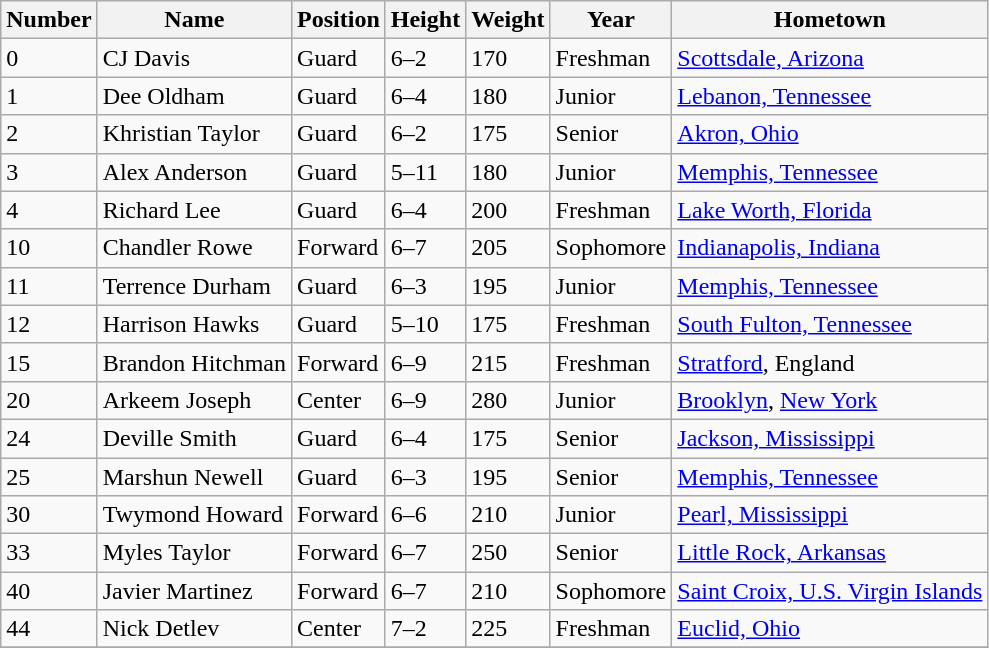<table class="wikitable">
<tr>
<th>Number</th>
<th>Name</th>
<th>Position</th>
<th>Height</th>
<th>Weight</th>
<th>Year</th>
<th>Hometown</th>
</tr>
<tr>
<td>0</td>
<td>CJ Davis</td>
<td>Guard</td>
<td>6–2</td>
<td>170</td>
<td>Freshman</td>
<td><a href='#'>Scottsdale, Arizona</a></td>
</tr>
<tr>
<td>1</td>
<td>Dee Oldham</td>
<td>Guard</td>
<td>6–4</td>
<td>180</td>
<td>Junior</td>
<td><a href='#'>Lebanon, Tennessee</a></td>
</tr>
<tr>
<td>2</td>
<td>Khristian Taylor</td>
<td>Guard</td>
<td>6–2</td>
<td>175</td>
<td>Senior</td>
<td><a href='#'>Akron, Ohio</a></td>
</tr>
<tr>
<td>3</td>
<td>Alex Anderson</td>
<td>Guard</td>
<td>5–11</td>
<td>180</td>
<td>Junior</td>
<td><a href='#'>Memphis, Tennessee</a></td>
</tr>
<tr>
<td>4</td>
<td>Richard Lee</td>
<td>Guard</td>
<td>6–4</td>
<td>200</td>
<td>Freshman</td>
<td><a href='#'>Lake Worth, Florida</a></td>
</tr>
<tr>
<td>10</td>
<td>Chandler Rowe</td>
<td>Forward</td>
<td>6–7</td>
<td>205</td>
<td>Sophomore</td>
<td><a href='#'>Indianapolis, Indiana</a></td>
</tr>
<tr>
<td>11</td>
<td>Terrence Durham</td>
<td>Guard</td>
<td>6–3</td>
<td>195</td>
<td>Junior</td>
<td><a href='#'>Memphis, Tennessee</a></td>
</tr>
<tr>
<td>12</td>
<td>Harrison Hawks</td>
<td>Guard</td>
<td>5–10</td>
<td>175</td>
<td>Freshman</td>
<td><a href='#'>South Fulton, Tennessee</a></td>
</tr>
<tr>
<td>15</td>
<td>Brandon Hitchman</td>
<td>Forward</td>
<td>6–9</td>
<td>215</td>
<td>Freshman</td>
<td><a href='#'>Stratford</a>, England</td>
</tr>
<tr>
<td>20</td>
<td>Arkeem Joseph</td>
<td>Center</td>
<td>6–9</td>
<td>280</td>
<td>Junior</td>
<td><a href='#'>Brooklyn</a>, <a href='#'>New York</a></td>
</tr>
<tr>
<td>24</td>
<td>Deville Smith</td>
<td>Guard</td>
<td>6–4</td>
<td>175</td>
<td>Senior</td>
<td><a href='#'>Jackson, Mississippi</a></td>
</tr>
<tr>
<td>25</td>
<td>Marshun Newell</td>
<td>Guard</td>
<td>6–3</td>
<td>195</td>
<td>Senior</td>
<td><a href='#'>Memphis, Tennessee</a></td>
</tr>
<tr>
<td>30</td>
<td>Twymond Howard</td>
<td>Forward</td>
<td>6–6</td>
<td>210</td>
<td>Junior</td>
<td><a href='#'>Pearl, Mississippi</a></td>
</tr>
<tr>
<td>33</td>
<td>Myles Taylor</td>
<td>Forward</td>
<td>6–7</td>
<td>250</td>
<td>Senior</td>
<td><a href='#'>Little Rock, Arkansas</a></td>
</tr>
<tr>
<td>40</td>
<td>Javier Martinez</td>
<td>Forward</td>
<td>6–7</td>
<td>210</td>
<td>Sophomore</td>
<td><a href='#'>Saint Croix, U.S. Virgin Islands</a></td>
</tr>
<tr>
<td>44</td>
<td>Nick Detlev</td>
<td>Center</td>
<td>7–2</td>
<td>225</td>
<td>Freshman</td>
<td><a href='#'>Euclid, Ohio</a></td>
</tr>
<tr>
</tr>
</table>
